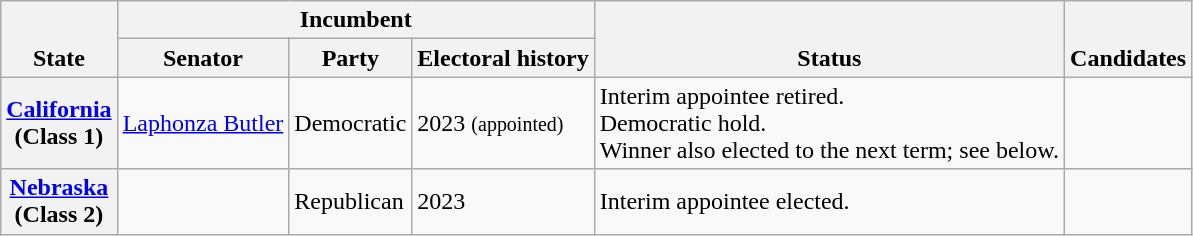<table class="wikitable sortable">
<tr valign=bottom>
<th rowspan=2>State</th>
<th colspan=3>Incumbent</th>
<th rowspan=2>Status</th>
<th rowspan=2 class="unsortable">Candidates</th>
</tr>
<tr>
<th>Senator</th>
<th>Party</th>
<th>Electoral history</th>
</tr>
<tr>
<th><a href='#'>California</a><br>(Class 1)</th>
<td><a href='#'>Laphonza Butler</a></td>
<td>Democratic</td>
<td data-sort-value=2023>2023 <small>(appointed)</small></td>
<td>Interim appointee retired.<br>Democratic hold.<br>Winner also elected to the next term; see below.</td>
<td nowrap></td>
</tr>
<tr>
<th><a href='#'>Nebraska</a><br>(Class 2)</th>
<td></td>
<td>Republican</td>
<td>2023 </td>
<td data-sort-value=0>Interim appointee elected.</td>
<td nowrap><br></td>
</tr>
</table>
